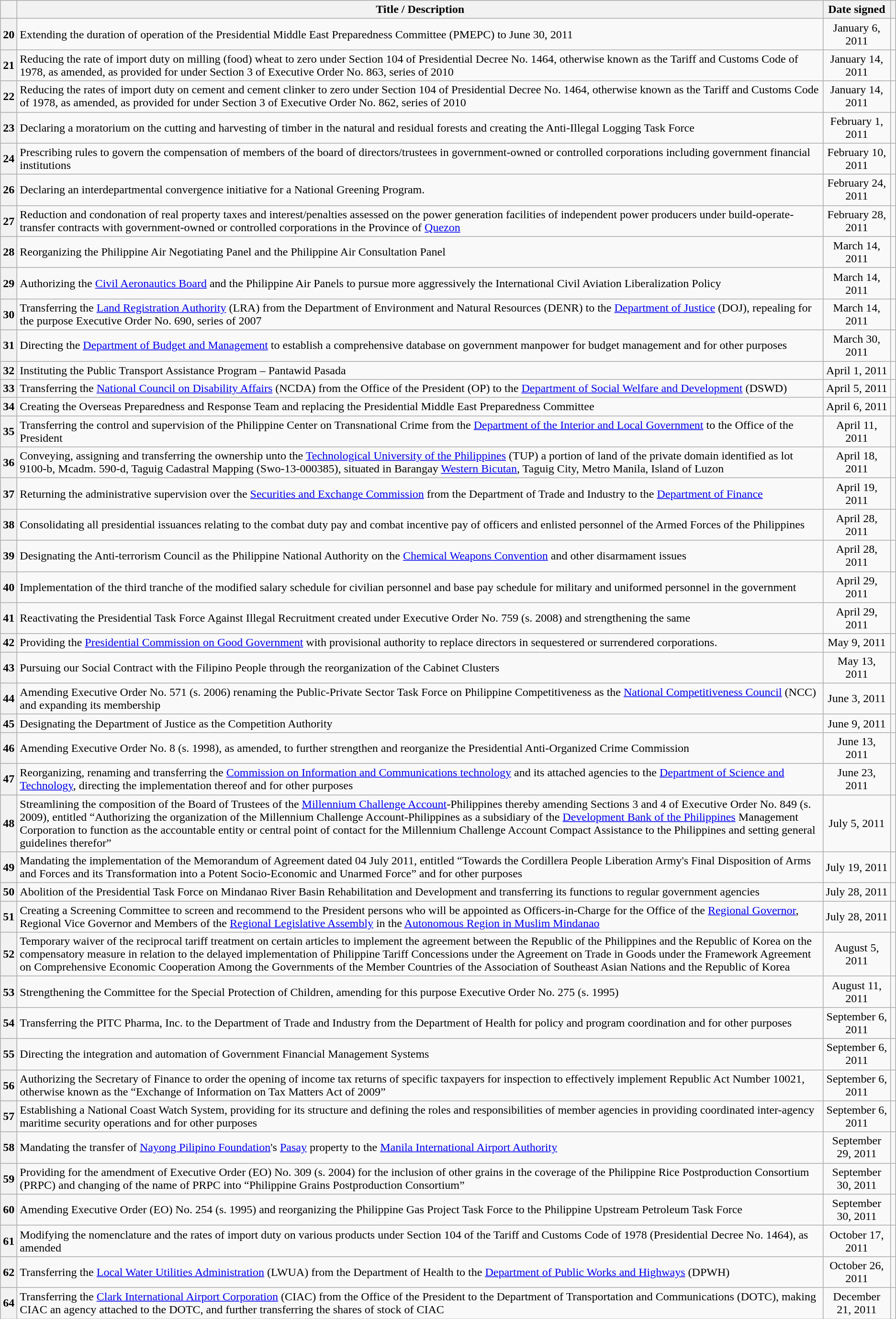<table class="wikitable sortable" style="text-align:center;">
<tr>
<th scope="col"></th>
<th scope="col">Title / Description</th>
<th scope="col">Date signed</th>
<th scope="col" class="unsortable"></th>
</tr>
<tr>
<th scope="row">20</th>
<td style="text-align:left;">Extending the duration of operation of the Presidential Middle East Preparedness Committee (PMEPC) to June 30, 2011</td>
<td>January 6, 2011</td>
<td></td>
</tr>
<tr>
<th scope="row">21</th>
<td style="text-align:left;">Reducing the rate of import duty on milling (food) wheat to zero under Section 104 of Presidential Decree No. 1464, otherwise known as the Tariff and Customs Code of 1978, as amended, as provided for under Section 3 of Executive Order No. 863, series of 2010</td>
<td>January 14, 2011</td>
<td></td>
</tr>
<tr>
<th scope="row">22</th>
<td style="text-align:left;">Reducing the rates of import duty on cement and cement clinker to zero under Section 104 of Presidential Decree No. 1464, otherwise known as the Tariff and Customs Code of 1978, as amended, as provided for under Section 3 of Executive Order No. 862, series of 2010</td>
<td>January 14, 2011</td>
<td></td>
</tr>
<tr>
<th scope="row">23</th>
<td style="text-align:left;">Declaring a moratorium on the cutting and harvesting of timber in the natural and residual forests and creating the Anti-Illegal Logging Task Force</td>
<td>February 1, 2011</td>
<td></td>
</tr>
<tr>
<th scope="row">24</th>
<td style="text-align:left;">Prescribing rules to govern the compensation of members of the board of directors/trustees in government-owned or controlled corporations including government financial institutions</td>
<td>February 10, 2011</td>
<td></td>
</tr>
<tr>
<th scope="row">26</th>
<td style="text-align:left;">Declaring an interdepartmental convergence initiative for a National Greening Program.</td>
<td>February 24, 2011</td>
<td></td>
</tr>
<tr>
<th scope="row">27</th>
<td style="text-align:left;">Reduction and condonation of real property taxes and interest/penalties assessed on the power generation facilities of independent power producers under build-operate-transfer contracts with government-owned or controlled corporations in the Province of <a href='#'>Quezon</a></td>
<td>February 28, 2011</td>
<td></td>
</tr>
<tr>
<th scope="row">28</th>
<td style="text-align:left;">Reorganizing the Philippine Air Negotiating Panel and the Philippine Air Consultation Panel</td>
<td>March 14, 2011</td>
<td></td>
</tr>
<tr>
<th scope="row">29</th>
<td style="text-align:left;">Authorizing the <a href='#'>Civil Aeronautics Board</a> and the Philippine Air Panels to pursue more aggressively the International Civil Aviation Liberalization Policy</td>
<td>March 14, 2011</td>
<td></td>
</tr>
<tr>
<th scope="row">30</th>
<td style="text-align:left;">Transferring the <a href='#'>Land Registration Authority</a> (LRA) from the Department of Environment and Natural Resources (DENR) to the <a href='#'>Department of Justice</a> (DOJ), repealing for the purpose Executive Order No. 690, series of 2007</td>
<td>March 14, 2011</td>
<td></td>
</tr>
<tr>
<th scope="row">31</th>
<td style="text-align:left;">Directing the <a href='#'>Department of Budget and Management</a> to establish a comprehensive database on government manpower for budget management and for other purposes</td>
<td>March 30, 2011</td>
<td></td>
</tr>
<tr>
<th scope="row">32</th>
<td style="text-align:left;">Instituting the Public Transport Assistance Program – Pantawid Pasada</td>
<td>April 1, 2011</td>
<td></td>
</tr>
<tr>
<th scope="row">33</th>
<td style="text-align:left;">Transferring the <a href='#'>National Council on Disability Affairs</a> (NCDA) from the Office of the President (OP) to the <a href='#'>Department of Social Welfare and Development</a> (DSWD)</td>
<td>April 5, 2011</td>
<td></td>
</tr>
<tr>
<th scope="row">34</th>
<td style="text-align:left;">Creating the Overseas Preparedness and Response Team and replacing the Presidential Middle East Preparedness Committee</td>
<td>April 6, 2011</td>
<td></td>
</tr>
<tr>
<th scope="row">35</th>
<td style="text-align:left;">Transferring the control and supervision of the Philippine Center on Transnational Crime from the <a href='#'>Department of the Interior and Local Government</a> to the Office of the President</td>
<td>April 11, 2011</td>
<td></td>
</tr>
<tr>
<th scope="row">36</th>
<td style="text-align:left;">Conveying, assigning and transferring the ownership unto the <a href='#'>Technological University of the Philippines</a> (TUP) a portion of land of the private domain identified as lot 9100-b, Mcadm. 590-d, Taguig Cadastral Mapping (Swo-13-000385), situated in Barangay <a href='#'>Western Bicutan</a>, Taguig City, Metro Manila, Island of Luzon</td>
<td>April 18, 2011</td>
<td></td>
</tr>
<tr>
<th scope="row">37</th>
<td style="text-align:left;">Returning the administrative supervision over the <a href='#'>Securities and Exchange Commission</a> from the Department of Trade and Industry to the <a href='#'>Department of Finance</a></td>
<td>April 19, 2011</td>
<td></td>
</tr>
<tr>
<th scope="row">38</th>
<td style="text-align:left;">Consolidating all presidential issuances relating to the combat duty pay and combat incentive pay of officers and enlisted personnel of the Armed Forces of the Philippines</td>
<td>April 28, 2011</td>
<td></td>
</tr>
<tr>
<th scope="row">39</th>
<td style="text-align:left;">Designating the Anti-terrorism Council as the Philippine National Authority on the <a href='#'>Chemical Weapons Convention</a> and other disarmament issues</td>
<td>April 28, 2011</td>
<td></td>
</tr>
<tr>
<th scope="row">40</th>
<td style="text-align:left;">Implementation of the third tranche of the modified salary schedule for civilian personnel and base pay schedule for military and uniformed personnel in the government</td>
<td>April 29, 2011</td>
<td></td>
</tr>
<tr>
<th scope="row">41</th>
<td style="text-align:left;">Reactivating the Presidential Task Force Against Illegal Recruitment created under Executive Order No. 759 (s. 2008) and strengthening the same</td>
<td>April 29, 2011</td>
<td></td>
</tr>
<tr>
<th scope="row">42</th>
<td style="text-align:left;">Providing the <a href='#'>Presidential Commission on Good Government</a> with provisional authority to replace directors in sequestered or surrendered corporations.</td>
<td>May 9, 2011</td>
<td></td>
</tr>
<tr>
<th scope="row">43</th>
<td style="text-align:left;">Pursuing our Social Contract with the Filipino People through the reorganization of the Cabinet Clusters</td>
<td>May 13, 2011</td>
<td></td>
</tr>
<tr>
<th scope="row">44</th>
<td style="text-align:left;">Amending Executive Order No. 571 (s. 2006) renaming the Public-Private Sector Task Force on Philippine Competitiveness as the <a href='#'>National Competitiveness Council</a> (NCC) and expanding its membership</td>
<td>June 3, 2011</td>
<td></td>
</tr>
<tr>
<th scope="row">45</th>
<td style="text-align:left;">Designating the Department of Justice as the Competition Authority</td>
<td>June 9, 2011</td>
<td></td>
</tr>
<tr>
<th scope="row">46</th>
<td style="text-align:left;">Amending Executive Order No. 8 (s. 1998), as amended, to further strengthen and reorganize the Presidential Anti-Organized Crime Commission</td>
<td>June 13, 2011</td>
<td></td>
</tr>
<tr>
<th scope="row">47</th>
<td style="text-align:left;">Reorganizing, renaming and transferring the <a href='#'>Commission on Information and Communications technology</a> and its attached agencies to the <a href='#'>Department of Science and Technology</a>, directing the implementation thereof and for other purposes</td>
<td>June 23, 2011</td>
<td></td>
</tr>
<tr>
<th scope="row">48</th>
<td style="text-align:left;">Streamlining the composition of the Board of Trustees of the <a href='#'>Millennium Challenge Account</a>-Philippines thereby amending Sections 3 and 4 of Executive Order No. 849 (s. 2009), entitled “Authorizing the organization of the Millennium Challenge Account-Philippines as a subsidiary of the <a href='#'>Development Bank of the Philippines</a> Management Corporation to function as the accountable entity or central point of contact for the Millennium Challenge Account Compact Assistance to the Philippines and setting general guidelines therefor”</td>
<td>July 5, 2011</td>
<td></td>
</tr>
<tr>
<th scope="row">49</th>
<td style="text-align:left;">Mandating the implementation of the Memorandum of Agreement dated 04 July 2011, entitled “Towards the Cordillera People Liberation Army's Final Disposition of Arms and Forces and its Transformation into a Potent Socio-Economic and Unarmed Force” and for other purposes</td>
<td>July 19, 2011</td>
<td></td>
</tr>
<tr>
<th scope="row">50</th>
<td style="text-align:left;">Abolition of the Presidential Task Force on Mindanao River Basin Rehabilitation and Development and transferring its functions to regular government agencies</td>
<td>July 28, 2011</td>
<td></td>
</tr>
<tr>
<th scope="row">51</th>
<td style="text-align:left;">Creating a Screening Committee to screen and recommend to the President persons who will be appointed as Officers-in-Charge for the Office of the <a href='#'>Regional Governor</a>, Regional Vice Governor and Members of the <a href='#'>Regional Legislative Assembly</a> in the <a href='#'>Autonomous Region in Muslim Mindanao</a></td>
<td>July 28, 2011</td>
<td></td>
</tr>
<tr>
<th scope="row">52</th>
<td style="text-align:left;">Temporary waiver of the reciprocal tariff treatment on certain articles to implement the agreement between the Republic of the Philippines and the Republic of Korea on the compensatory measure in relation to the delayed implementation of Philippine Tariff Concessions under the Agreement on Trade in Goods under the Framework Agreement on Comprehensive Economic Cooperation Among the Governments of the Member Countries of the Association of Southeast Asian Nations and the Republic of Korea</td>
<td>August 5, 2011</td>
<td></td>
</tr>
<tr>
<th scope="row">53</th>
<td style="text-align:left;">Strengthening the Committee for the Special Protection of Children, amending for this purpose Executive Order No. 275 (s. 1995)</td>
<td>August 11, 2011</td>
<td></td>
</tr>
<tr>
<th scope="row">54</th>
<td style="text-align:left;">Transferring the PITC Pharma, Inc. to the Department of Trade and Industry from the Department of Health for policy and program coordination and for other purposes</td>
<td>September 6, 2011</td>
<td></td>
</tr>
<tr>
<th scope="row">55</th>
<td style="text-align:left;">Directing the integration and automation of Government Financial Management Systems</td>
<td>September 6, 2011</td>
<td></td>
</tr>
<tr>
<th scope="row">56</th>
<td style="text-align:left;">Authorizing the Secretary of Finance to order the opening of income tax returns of specific taxpayers for inspection to effectively implement Republic Act Number 10021, otherwise known as the “Exchange of Information on Tax Matters Act of 2009”</td>
<td>September 6, 2011</td>
<td></td>
</tr>
<tr>
<th scope="row">57</th>
<td style="text-align:left;">Establishing a National Coast Watch System, providing for its structure and defining the roles and responsibilities of member agencies in providing coordinated inter-agency maritime security operations and for other purposes</td>
<td>September 6, 2011</td>
<td></td>
</tr>
<tr>
<th scope="row">58</th>
<td style="text-align:left;">Mandating the transfer of <a href='#'>Nayong Pilipino Foundation</a>'s <a href='#'>Pasay</a> property to the <a href='#'>Manila International Airport Authority</a></td>
<td>September 29, 2011</td>
<td></td>
</tr>
<tr>
<th scope="row">59</th>
<td style="text-align:left;">Providing for the amendment of Executive Order (EO) No. 309 (s. 2004) for the inclusion of other grains in the coverage of the Philippine Rice Postproduction Consortium (PRPC) and changing of the name of PRPC into “Philippine Grains Postproduction Consortium”</td>
<td>September 30, 2011</td>
<td></td>
</tr>
<tr>
<th scope="row">60</th>
<td style="text-align:left;">Amending Executive Order (EO) No. 254 (s. 1995) and reorganizing the Philippine Gas Project Task Force to the Philippine Upstream Petroleum Task Force</td>
<td>September 30, 2011</td>
<td></td>
</tr>
<tr>
<th scope="row">61</th>
<td style="text-align:left;">Modifying the nomenclature and the rates of import duty on various products under Section 104 of the Tariff and Customs Code of 1978 (Presidential Decree No. 1464), as amended</td>
<td>October 17, 2011</td>
<td></td>
</tr>
<tr>
<th scope="row">62</th>
<td style="text-align:left;">Transferring the <a href='#'>Local Water Utilities Administration</a> (LWUA) from the Department of Health to the <a href='#'>Department of Public Works and Highways</a> (DPWH)</td>
<td>October 26, 2011</td>
<td></td>
</tr>
<tr>
<th scope="row">64</th>
<td style="text-align:left;">Transferring the <a href='#'>Clark International Airport Corporation</a> (CIAC) from the Office of the President to the Department of Transportation and Communications (DOTC), making CIAC an agency attached to the DOTC, and further transferring the shares of stock of CIAC</td>
<td>December 21, 2011</td>
<td></td>
</tr>
</table>
